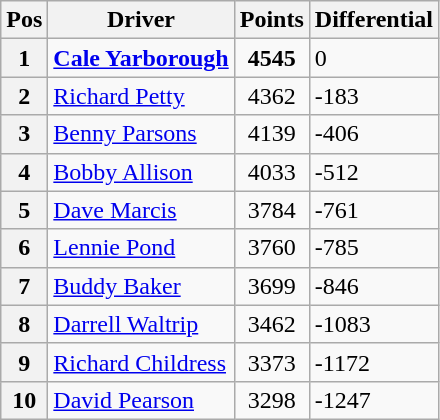<table class="wikitable">
<tr>
<th>Pos</th>
<th>Driver</th>
<th>Points</th>
<th>Differential</th>
</tr>
<tr>
<th>1 </th>
<td><strong><a href='#'>Cale Yarborough</a></strong></td>
<td style="text-align:center;"><strong>4545</strong></td>
<td>0</td>
</tr>
<tr>
<th>2 </th>
<td><a href='#'>Richard Petty</a></td>
<td style="text-align:center;">4362</td>
<td>-183</td>
</tr>
<tr>
<th>3 </th>
<td><a href='#'>Benny Parsons</a></td>
<td style="text-align:center;">4139</td>
<td>-406</td>
</tr>
<tr>
<th>4 </th>
<td><a href='#'>Bobby Allison</a></td>
<td style="text-align:center;">4033</td>
<td>-512</td>
</tr>
<tr>
<th>5 </th>
<td><a href='#'>Dave Marcis</a></td>
<td style="text-align:center;">3784</td>
<td>-761</td>
</tr>
<tr>
<th>6 </th>
<td><a href='#'>Lennie Pond</a></td>
<td style="text-align:center;">3760</td>
<td>-785</td>
</tr>
<tr>
<th>7 </th>
<td><a href='#'>Buddy Baker</a></td>
<td style="text-align:center;">3699</td>
<td>-846</td>
</tr>
<tr>
<th>8 </th>
<td><a href='#'>Darrell Waltrip</a></td>
<td style="text-align:center;">3462</td>
<td>-1083</td>
</tr>
<tr>
<th>9 </th>
<td><a href='#'>Richard Childress</a></td>
<td style="text-align:center;">3373</td>
<td>-1172</td>
</tr>
<tr>
<th>10 </th>
<td><a href='#'>David Pearson</a></td>
<td style="text-align:center;">3298</td>
<td>-1247</td>
</tr>
</table>
